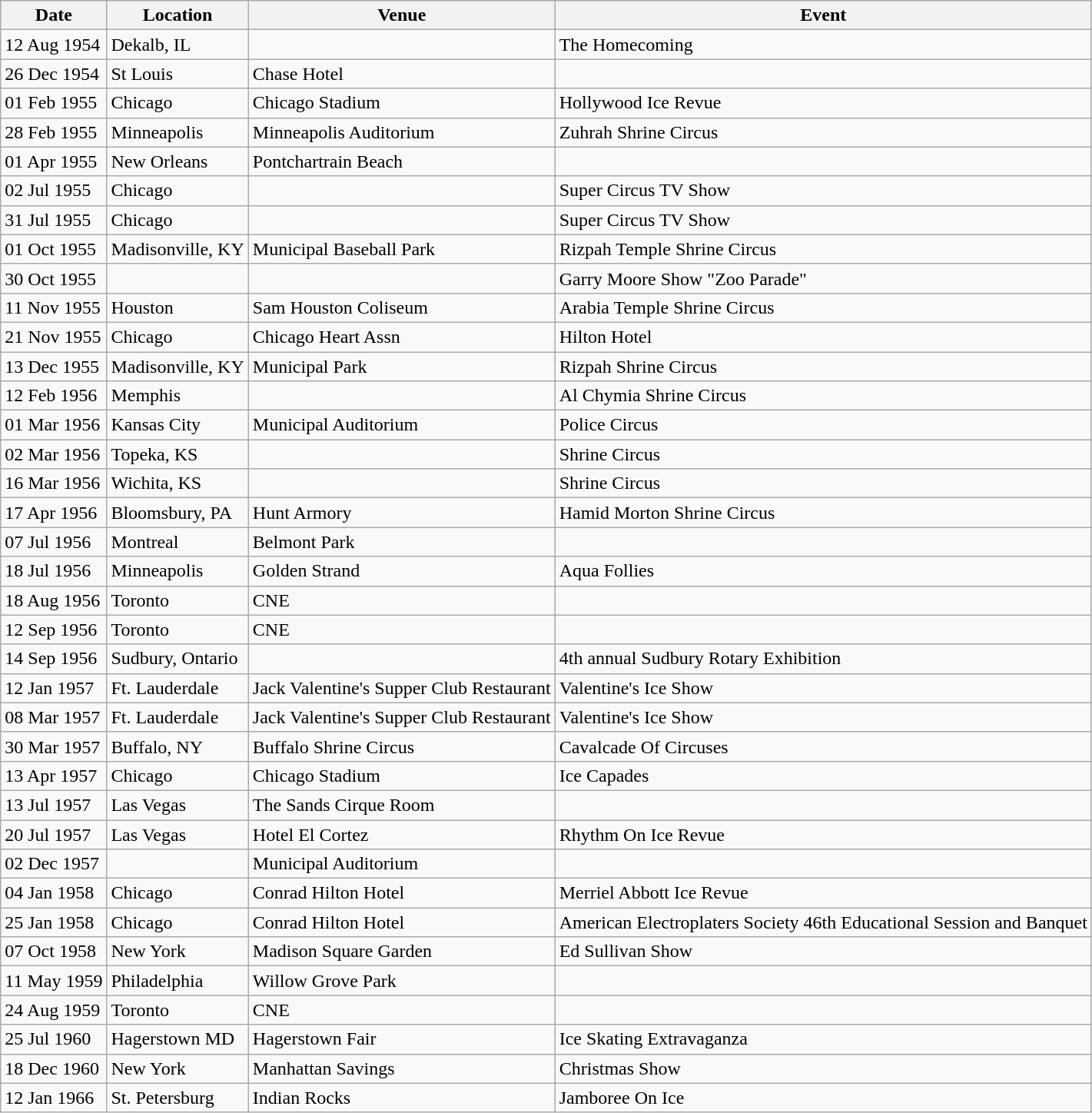<table class="wikitable">
<tr>
<th>Date</th>
<th>Location</th>
<th>Venue</th>
<th>Event</th>
</tr>
<tr>
<td>12 Aug 1954</td>
<td>Dekalb, IL</td>
<td></td>
<td>The Homecoming</td>
</tr>
<tr>
<td>26 Dec 1954</td>
<td>St Louis</td>
<td>Chase Hotel</td>
<td></td>
</tr>
<tr>
<td>01 Feb 1955</td>
<td>Chicago</td>
<td>Chicago Stadium</td>
<td>Hollywood Ice Revue</td>
</tr>
<tr>
<td>28 Feb 1955</td>
<td>Minneapolis</td>
<td>Minneapolis Auditorium</td>
<td>Zuhrah Shrine Circus</td>
</tr>
<tr>
<td>01 Apr 1955</td>
<td>New Orleans</td>
<td>Pontchartrain Beach</td>
<td></td>
</tr>
<tr>
<td>02 Jul 1955</td>
<td>Chicago</td>
<td></td>
<td>Super Circus TV Show</td>
</tr>
<tr>
<td>31 Jul 1955</td>
<td>Chicago</td>
<td></td>
<td>Super Circus TV Show</td>
</tr>
<tr>
<td>01 Oct 1955</td>
<td>Madisonville, KY</td>
<td>Municipal Baseball Park</td>
<td>Rizpah Temple Shrine Circus</td>
</tr>
<tr>
<td>30 Oct 1955</td>
<td></td>
<td></td>
<td>Garry Moore Show "Zoo Parade"</td>
</tr>
<tr>
<td>11 Nov 1955</td>
<td>Houston</td>
<td>Sam Houston Coliseum</td>
<td>Arabia Temple Shrine Circus</td>
</tr>
<tr>
<td>21 Nov 1955</td>
<td>Chicago</td>
<td>Chicago Heart Assn</td>
<td>Hilton Hotel</td>
</tr>
<tr>
<td>13 Dec 1955</td>
<td>Madisonville, KY</td>
<td>Municipal Park</td>
<td>Rizpah Shrine Circus</td>
</tr>
<tr>
<td>12 Feb 1956</td>
<td>Memphis</td>
<td></td>
<td>Al Chymia Shrine Circus</td>
</tr>
<tr>
<td>01 Mar 1956</td>
<td>Kansas City</td>
<td>Municipal Auditorium</td>
<td>Police Circus</td>
</tr>
<tr>
<td>02 Mar 1956</td>
<td>Topeka, KS</td>
<td></td>
<td>Shrine Circus</td>
</tr>
<tr>
<td>16 Mar 1956</td>
<td>Wichita, KS</td>
<td></td>
<td>Shrine Circus</td>
</tr>
<tr>
<td>17 Apr 1956</td>
<td>Bloomsbury, PA</td>
<td>Hunt Armory</td>
<td>Hamid Morton Shrine Circus</td>
</tr>
<tr>
<td>07 Jul 1956</td>
<td>Montreal</td>
<td>Belmont Park</td>
<td></td>
</tr>
<tr>
<td>18 Jul 1956</td>
<td>Minneapolis</td>
<td>Golden Strand</td>
<td>Aqua Follies</td>
</tr>
<tr>
<td>18 Aug 1956</td>
<td>Toronto</td>
<td>CNE</td>
<td></td>
</tr>
<tr>
<td>12 Sep 1956</td>
<td>Toronto</td>
<td>CNE</td>
<td></td>
</tr>
<tr>
<td>14 Sep 1956</td>
<td>Sudbury, Ontario</td>
<td></td>
<td>4th annual  Sudbury Rotary Exhibition</td>
</tr>
<tr>
<td>12 Jan 1957</td>
<td>Ft. Lauderdale</td>
<td>Jack Valentine's Supper Club Restaurant</td>
<td>Valentine's Ice Show</td>
</tr>
<tr>
<td>08 Mar 1957</td>
<td>Ft. Lauderdale</td>
<td>Jack Valentine's Supper Club Restaurant</td>
<td>Valentine's Ice Show</td>
</tr>
<tr>
<td>30 Mar 1957</td>
<td>Buffalo, NY</td>
<td>Buffalo Shrine Circus</td>
<td>Cavalcade Of Circuses</td>
</tr>
<tr>
<td>13 Apr 1957</td>
<td>Chicago</td>
<td>Chicago Stadium</td>
<td>Ice Capades</td>
</tr>
<tr>
<td>13 Jul 1957</td>
<td>Las Vegas</td>
<td>The Sands Cirque Room</td>
<td></td>
</tr>
<tr>
<td>20 Jul 1957</td>
<td>Las Vegas</td>
<td>Hotel El Cortez</td>
<td>Rhythm On Ice Revue</td>
</tr>
<tr>
<td>02 Dec 1957</td>
<td></td>
<td>Municipal Auditorium</td>
<td></td>
</tr>
<tr>
<td>04 Jan 1958</td>
<td>Chicago</td>
<td>Conrad Hilton Hotel</td>
<td>Merriel Abbott Ice Revue</td>
</tr>
<tr>
<td>25 Jan 1958</td>
<td>Chicago</td>
<td>Conrad Hilton Hotel</td>
<td>American Electroplaters Society 46th Educational Session and Banquet</td>
</tr>
<tr>
<td>07 Oct 1958</td>
<td>New York</td>
<td>Madison Square Garden</td>
<td>Ed Sullivan Show</td>
</tr>
<tr>
<td>11 May 1959</td>
<td>Philadelphia</td>
<td>Willow Grove Park</td>
<td></td>
</tr>
<tr>
<td>24 Aug 1959</td>
<td>Toronto</td>
<td>CNE</td>
<td></td>
</tr>
<tr>
<td>25 Jul 1960</td>
<td>Hagerstown MD</td>
<td>Hagerstown Fair</td>
<td>Ice Skating Extravaganza</td>
</tr>
<tr>
<td>18 Dec 1960</td>
<td>New York</td>
<td>Manhattan Savings</td>
<td>Christmas Show</td>
</tr>
<tr>
<td>12 Jan 1966</td>
<td>St. Petersburg</td>
<td>Indian Rocks</td>
<td>Jamboree On Ice</td>
</tr>
</table>
